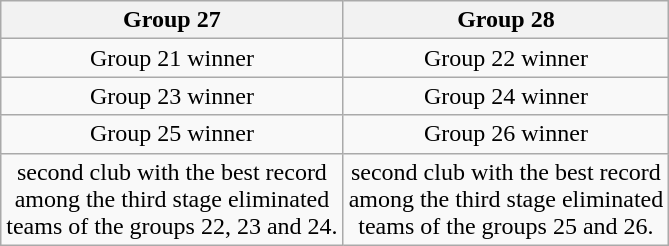<table class="wikitable" style="text-align:center">
<tr>
<th>Group 27</th>
<th>Group 28</th>
</tr>
<tr>
<td>Group 21 winner</td>
<td>Group 22 winner</td>
</tr>
<tr>
<td>Group 23 winner</td>
<td>Group 24 winner</td>
</tr>
<tr>
<td>Group 25 winner</td>
<td>Group 26 winner</td>
</tr>
<tr>
<td>second club with the best record<br> among the third stage eliminated<br> teams of the groups 22, 23 and 24.</td>
<td>second club with the best record<br> among the third stage eliminated<br> teams of the groups 25 and 26.</td>
</tr>
</table>
